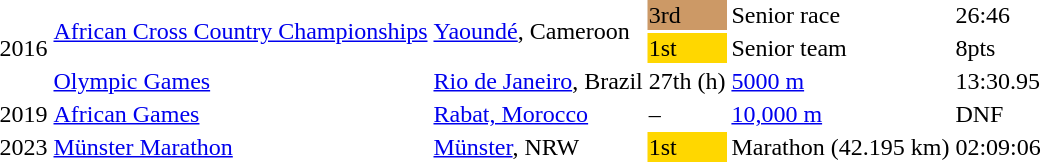<table>
<tr>
<td rowspan=3>2016</td>
<td rowspan=2><a href='#'>African Cross Country Championships</a></td>
<td rowspan=2><a href='#'>Yaoundé</a>, Cameroon</td>
<td bgcolor=cc9966>3rd</td>
<td>Senior race</td>
<td>26:46</td>
</tr>
<tr>
<td bgcolor=gold>1st</td>
<td>Senior team</td>
<td>8pts</td>
</tr>
<tr>
<td><a href='#'>Olympic Games</a></td>
<td><a href='#'>Rio de Janeiro</a>, Brazil</td>
<td>27th (h)</td>
<td><a href='#'>5000 m</a></td>
<td>13:30.95</td>
</tr>
<tr>
<td>2019</td>
<td><a href='#'>African Games</a></td>
<td><a href='#'>Rabat, Morocco</a></td>
<td>–</td>
<td><a href='#'>10,000 m</a></td>
<td>DNF</td>
</tr>
<tr>
<td>2023</td>
<td><a href='#'>Münster Marathon</a></td>
<td><a href='#'>Münster</a>, NRW</td>
<td bgcolor=gold>1st</td>
<td>Marathon (42.195 km)</td>
<td>02:09:06</td>
</tr>
</table>
